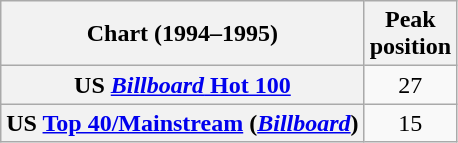<table class="wikitable sortable plainrowheaders" style="text-align:center">
<tr>
<th>Chart (1994–1995)</th>
<th>Peak<br>position</th>
</tr>
<tr>
<th scope="row">US <a href='#'><em>Billboard</em> Hot 100</a></th>
<td>27</td>
</tr>
<tr>
<th scope="row">US <a href='#'>Top 40/Mainstream</a> (<em><a href='#'>Billboard</a></em>)</th>
<td>15</td>
</tr>
</table>
